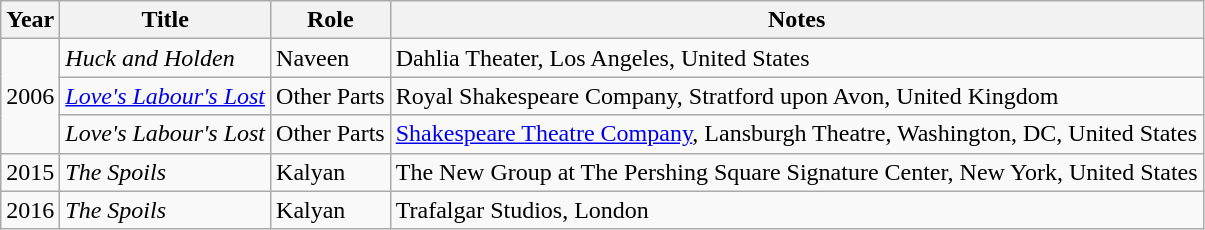<table class="wikitable sortable">
<tr>
<th>Year</th>
<th>Title</th>
<th>Role</th>
<th class="unsortable">Notes</th>
</tr>
<tr>
<td rowspan=3>2006</td>
<td><em>Huck and Holden</em></td>
<td>Naveen</td>
<td>Dahlia Theater, Los Angeles, United States</td>
</tr>
<tr>
<td><em><a href='#'>Love's Labour's Lost</a></em></td>
<td>Other Parts</td>
<td>Royal Shakespeare Company, Stratford upon Avon, United Kingdom</td>
</tr>
<tr>
<td><em>Love's Labour's Lost</em></td>
<td>Other Parts</td>
<td><a href='#'>Shakespeare Theatre Company</a>, Lansburgh Theatre, Washington, DC, United States</td>
</tr>
<tr>
<td>2015</td>
<td><em>The Spoils</em></td>
<td>Kalyan</td>
<td>The New Group at The Pershing Square Signature Center, New York, United States</td>
</tr>
<tr>
<td>2016</td>
<td><em>The Spoils</em></td>
<td>Kalyan</td>
<td>Trafalgar Studios, London</td>
</tr>
</table>
